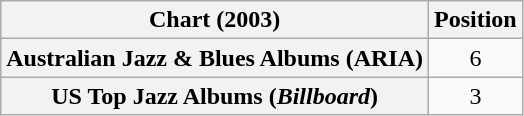<table class="wikitable sortable plainrowheaders" style="text-align:center">
<tr>
<th scope="col">Chart (2003)</th>
<th scope="col">Position</th>
</tr>
<tr>
<th scope="row">Australian Jazz & Blues Albums (ARIA)</th>
<td>6</td>
</tr>
<tr>
<th scope="row">US Top Jazz Albums (<em>Billboard</em>)</th>
<td>3</td>
</tr>
</table>
